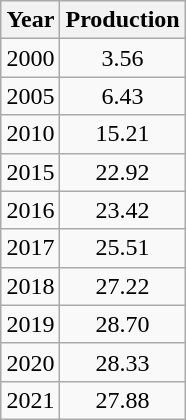<table class="wikitable sortable" style = "float: right; margin-left:15px; text-align:center">
<tr>
<th>Year</th>
<th>Production<br></th>
</tr>
<tr>
<td>2000</td>
<td>3.56</td>
</tr>
<tr>
<td>2005</td>
<td>6.43</td>
</tr>
<tr>
<td>2010</td>
<td>15.21</td>
</tr>
<tr>
<td>2015</td>
<td>22.92</td>
</tr>
<tr>
<td>2016</td>
<td>23.42</td>
</tr>
<tr>
<td>2017</td>
<td>25.51</td>
</tr>
<tr>
<td>2018</td>
<td>27.22</td>
</tr>
<tr>
<td>2019</td>
<td>28.70</td>
</tr>
<tr>
<td>2020</td>
<td>28.33</td>
</tr>
<tr>
<td>2021</td>
<td>27.88</td>
</tr>
</table>
